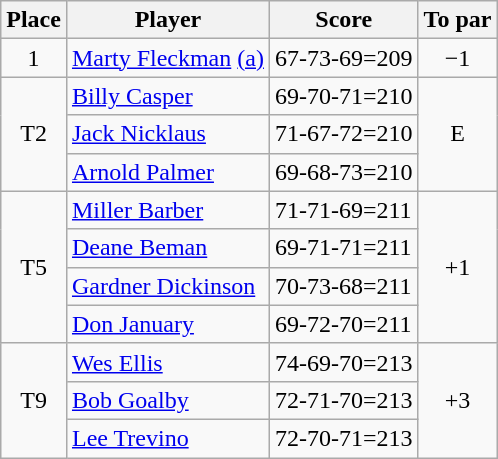<table class=wikitable>
<tr>
<th>Place</th>
<th>Player</th>
<th>Score</th>
<th>To par</th>
</tr>
<tr>
<td align=center>1</td>
<td> <a href='#'>Marty Fleckman</a> <a href='#'>(a)</a></td>
<td>67-73-69=209</td>
<td align=center>−1</td>
</tr>
<tr>
<td rowspan=3 align=center>T2</td>
<td> <a href='#'>Billy Casper</a></td>
<td>69-70-71=210</td>
<td rowspan=3 align=center>E</td>
</tr>
<tr>
<td> <a href='#'>Jack Nicklaus</a></td>
<td>71-67-72=210</td>
</tr>
<tr>
<td> <a href='#'>Arnold Palmer</a></td>
<td>69-68-73=210</td>
</tr>
<tr>
<td rowspan=4 align=center>T5</td>
<td> <a href='#'>Miller Barber</a></td>
<td>71-71-69=211</td>
<td rowspan=4 align=center>+1</td>
</tr>
<tr>
<td> <a href='#'>Deane Beman</a></td>
<td>69-71-71=211</td>
</tr>
<tr>
<td> <a href='#'>Gardner Dickinson</a></td>
<td>70-73-68=211</td>
</tr>
<tr>
<td> <a href='#'>Don January</a></td>
<td>69-72-70=211</td>
</tr>
<tr>
<td rowspan=4 align=center>T9</td>
<td> <a href='#'>Wes Ellis</a></td>
<td>74-69-70=213</td>
<td rowspan=3 align=center>+3</td>
</tr>
<tr>
<td> <a href='#'>Bob Goalby</a></td>
<td>72-71-70=213</td>
</tr>
<tr>
<td> <a href='#'>Lee Trevino</a></td>
<td>72-70-71=213</td>
</tr>
</table>
